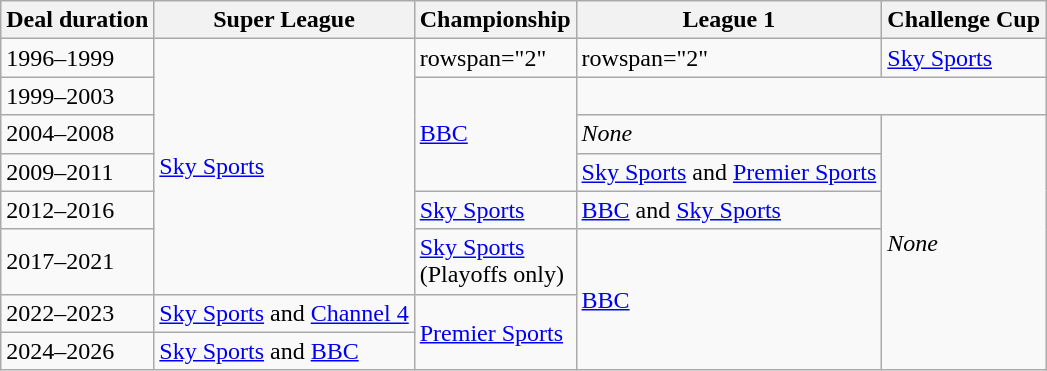<table class="wikitable">
<tr>
<th>Deal duration</th>
<th>Super League</th>
<th>Championship</th>
<th>League 1</th>
<th>Challenge Cup</th>
</tr>
<tr>
<td>1996–1999</td>
<td rowspan="6"><a href='#'>Sky Sports</a></td>
<td>rowspan="2" </td>
<td>rowspan="2" </td>
<td><a href='#'>Sky Sports</a></td>
</tr>
<tr>
<td>1999–2003</td>
<td rowspan="3"><a href='#'>BBC</a></td>
</tr>
<tr>
<td>2004–2008</td>
<td><em>None</em></td>
<td rowspan="6"><em>None</em></td>
</tr>
<tr>
<td>2009–2011</td>
<td><a href='#'>Sky Sports</a> and <a href='#'>Premier Sports</a></td>
</tr>
<tr>
<td>2012–2016</td>
<td><a href='#'>Sky Sports</a></td>
<td><a href='#'>BBC</a> and <a href='#'>Sky Sports</a></td>
</tr>
<tr>
<td>2017–2021</td>
<td><a href='#'>Sky Sports</a><br>(Playoffs only)</td>
<td rowspan="3"><a href='#'>BBC</a></td>
</tr>
<tr>
<td>2022–2023</td>
<td><a href='#'>Sky Sports</a> and <a href='#'>Channel 4</a></td>
<td rowspan="2"><a href='#'>Premier Sports</a></td>
</tr>
<tr>
<td>2024–2026</td>
<td><a href='#'>Sky Sports</a> and <a href='#'>BBC</a></td>
</tr>
</table>
